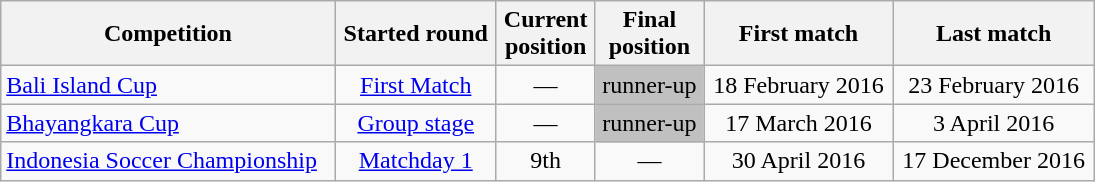<table class=wikitable style="text-align:center; width:730px">
<tr>
<th style=text-align:center; width:150px;>Competition</th>
<th style=text-align:center; width:100px;>Started round</th>
<th style=text-align:center; width:100px;>Current <br> position</th>
<th style=text-align:center; width:100px;>Final <br> position</th>
<th style=text-align:center; width:150px;>First match</th>
<th style=text-align:center; width:150px;>Last match</th>
</tr>
<tr>
<td style=text-align:left;><a href='#'>Bali Island Cup</a></td>
<td><a href='#'>First Match</a></td>
<td>—</td>
<td style=background:#C0C0C0;>runner-up</td>
<td>18 February 2016</td>
<td>23 February 2016</td>
</tr>
<tr>
<td style=text-align:left;><a href='#'>Bhayangkara Cup</a></td>
<td><a href='#'>Group stage</a></td>
<td>—</td>
<td style=background:#C0C0C0;>runner-up</td>
<td>17 March 2016</td>
<td>3 April 2016</td>
</tr>
<tr>
<td style=text-align:left;><a href='#'>Indonesia Soccer Championship</a></td>
<td><a href='#'>Matchday 1</a></td>
<td>9th</td>
<td style=background:>—</td>
<td>30 April 2016</td>
<td>17 December 2016</td>
</tr>
</table>
